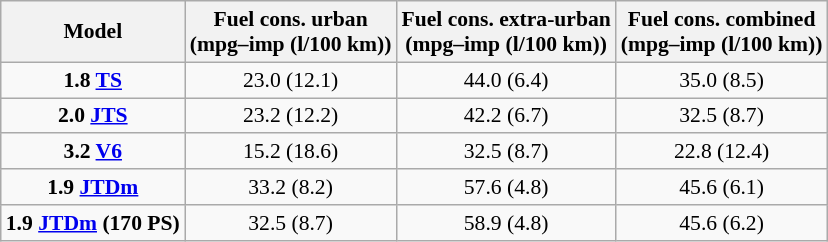<table class="wikitable" style="text-align:center; font-size:90%;">
<tr>
<th>Model</th>
<th>Fuel cons. urban<br>(mpg–imp (l/100 km))</th>
<th>Fuel cons. extra-urban<br>(mpg–imp (l/100 km))</th>
<th>Fuel cons. combined<br>(mpg–imp (l/100 km))</th>
</tr>
<tr>
<td><strong>1.8 <a href='#'>TS</a></strong></td>
<td>23.0 (12.1)</td>
<td>44.0 (6.4)</td>
<td>35.0 (8.5)</td>
</tr>
<tr style=";">
<td><strong>2.0 <a href='#'>JTS</a></strong></td>
<td>23.2 (12.2)</td>
<td>42.2 (6.7)</td>
<td>32.5 (8.7)</td>
</tr>
<tr style=";">
<td><strong>3.2 <a href='#'>V6</a></strong></td>
<td>15.2 (18.6)</td>
<td>32.5 (8.7)</td>
<td>22.8 (12.4)</td>
</tr>
<tr style=";">
<td><strong>1.9 <a href='#'>JTDm</a></strong></td>
<td>33.2 (8.2)</td>
<td>57.6 (4.8)</td>
<td>45.6 (6.1)</td>
</tr>
<tr style=";">
<td><strong>1.9 <a href='#'>JTDm</a> (170 PS)</strong></td>
<td>32.5 (8.7)</td>
<td>58.9 (4.8)</td>
<td>45.6 (6.2)</td>
</tr>
</table>
